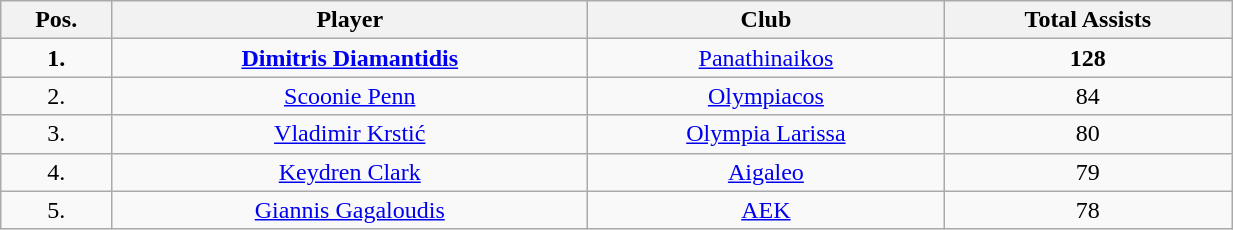<table class="wikitable" style="text-align: center;" width="65%">
<tr>
<th>Pos.</th>
<th>Player</th>
<th>Club</th>
<th>Total Assists</th>
</tr>
<tr>
<td align="center"><strong>1.</strong></td>
<td> <strong><a href='#'>Dimitris Diamantidis</a></strong></td>
<td><a href='#'>Panathinaikos</a></td>
<td align="center"><strong>128</strong></td>
</tr>
<tr>
<td align="center">2.</td>
<td> <a href='#'>Scoonie Penn</a></td>
<td><a href='#'>Olympiacos</a></td>
<td align="center">84</td>
</tr>
<tr>
<td align="center">3.</td>
<td> <a href='#'>Vladimir Krstić</a></td>
<td><a href='#'>Olympia Larissa</a></td>
<td align="center">80</td>
</tr>
<tr>
<td align="center">4.</td>
<td> <a href='#'>Keydren Clark</a></td>
<td><a href='#'>Aigaleo</a></td>
<td align="center">79</td>
</tr>
<tr>
<td align="center">5.</td>
<td> <a href='#'>Giannis Gagaloudis</a></td>
<td><a href='#'>AEK</a></td>
<td align="center">78</td>
</tr>
</table>
